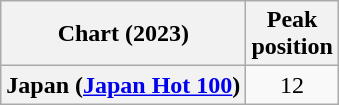<table class="wikitable plainrowheaders" style="text-align:center">
<tr>
<th scope="col">Chart (2023)</th>
<th scope="col">Peak<br>position</th>
</tr>
<tr>
<th scope="row">Japan (<a href='#'>Japan Hot 100</a>)</th>
<td>12</td>
</tr>
</table>
